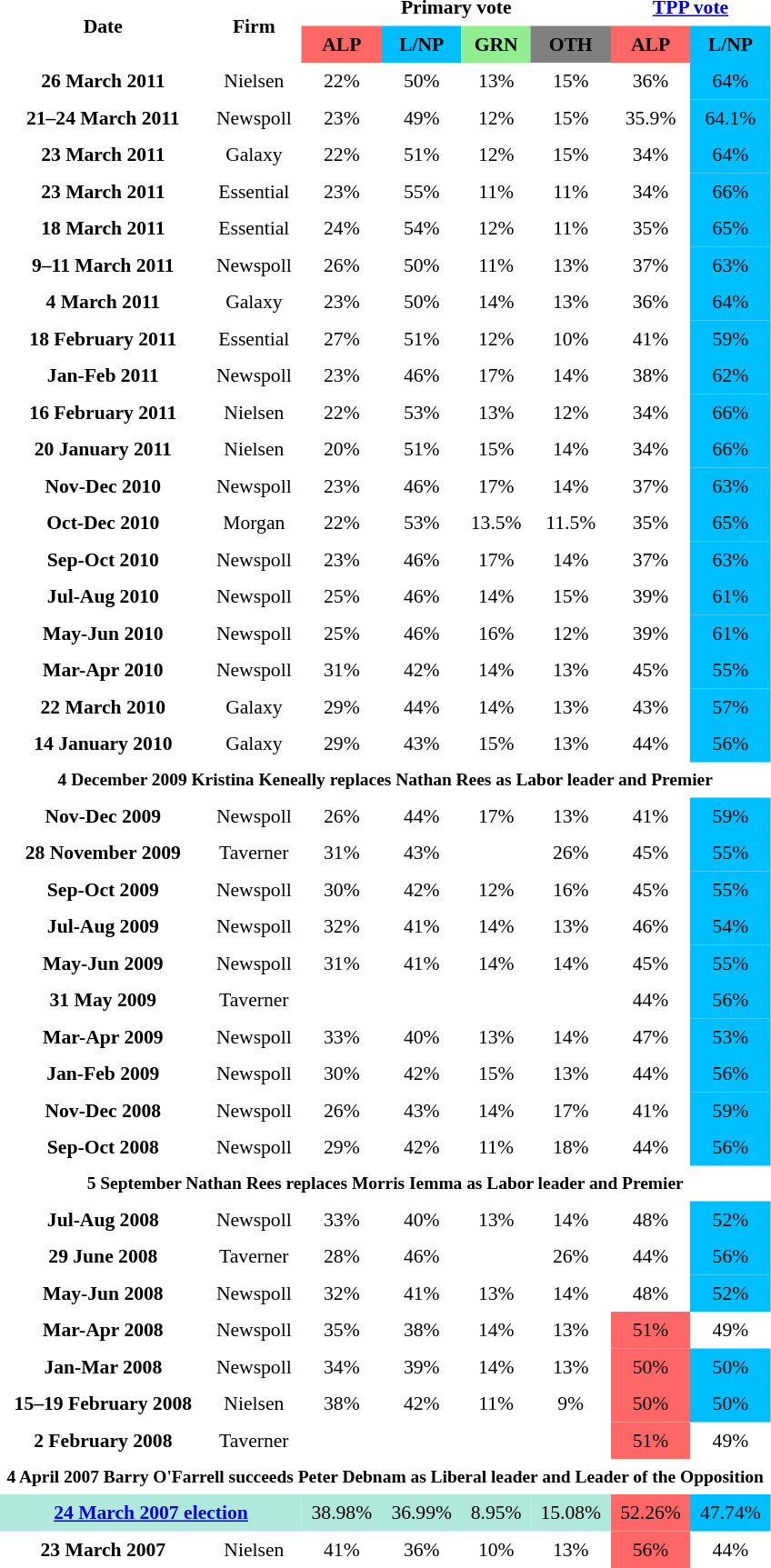<table class="toccolours" cellpadding="5" cellspacing="0" style="text-align:center; margin-right:.5em; margin-top:.4em; font-size:90%;">
<tr>
</tr>
<tr>
<th rowspan="2">Date</th>
<th rowspan="2">Firm</th>
<th colspan="4">Primary vote</th>
<th colspan="2"><a href='#'>TPP vote</a></th>
</tr>
<tr>
<th style="background:#f66;">ALP</th>
<th style="background:#00bfff;">L/NP</th>
<th style="background:#90ee90;">GRN</th>
<th style="background:gray;">OTH</th>
<th style="background:#f66;">ALP</th>
<th style="background:#00bfff;">L/NP</th>
</tr>
<tr>
<th>26 March 2011</th>
<td>Nielsen</td>
<td>22%</td>
<td>50%</td>
<td>13%</td>
<td>15%</td>
<td>36%</td>
<td style="background:#00bfff;">64%</td>
</tr>
<tr>
<th>21–24 March 2011</th>
<td>Newspoll</td>
<td>23%</td>
<td>49%</td>
<td>12%</td>
<td>15%</td>
<td>35.9%</td>
<td style="background:#00bfff;">64.1%</td>
</tr>
<tr>
<th>23 March 2011</th>
<td>Galaxy</td>
<td>22%</td>
<td>51%</td>
<td>12%</td>
<td>15%</td>
<td>34%</td>
<td style="background:#00bfff;">64%</td>
</tr>
<tr>
<th>23 March 2011</th>
<td>Essential</td>
<td>23%</td>
<td>55%</td>
<td>11%</td>
<td>11%</td>
<td>34%</td>
<td style="background:#00bfff;">66%</td>
</tr>
<tr>
<th>18 March 2011</th>
<td>Essential</td>
<td>24%</td>
<td>54%</td>
<td>12%</td>
<td>11%</td>
<td>35%</td>
<td style="background:#00bfff;">65%</td>
</tr>
<tr>
<th>9–11 March 2011</th>
<td>Newspoll</td>
<td>26%</td>
<td>50%</td>
<td>11%</td>
<td>13%</td>
<td>37%</td>
<td style="background:#00bfff;">63%</td>
</tr>
<tr>
<th>4 March 2011</th>
<td>Galaxy</td>
<td>23%</td>
<td>50%</td>
<td>14%</td>
<td>13%</td>
<td>36%</td>
<td style="background:#00bfff;">64%</td>
</tr>
<tr>
<th>18 February 2011</th>
<td>Essential</td>
<td>27%</td>
<td>51%</td>
<td>12%</td>
<td>10%</td>
<td>41%</td>
<td style="background:#00bfff;">59%</td>
</tr>
<tr>
<th>Jan-Feb 2011</th>
<td>Newspoll</td>
<td>23%</td>
<td>46%</td>
<td>17%</td>
<td>14%</td>
<td>38%</td>
<td style="background:#00bfff;">62%</td>
</tr>
<tr>
<th>16 February 2011</th>
<td>Nielsen</td>
<td>22%</td>
<td>53%</td>
<td>13%</td>
<td>12%</td>
<td>34%</td>
<td style="background:#00bfff;">66%</td>
</tr>
<tr>
<th>20 January 2011</th>
<td>Nielsen</td>
<td>20%</td>
<td>51%</td>
<td>15%</td>
<td>14%</td>
<td>34%</td>
<td style="background:#00bfff;">66%</td>
</tr>
<tr>
<th>Nov-Dec 2010</th>
<td>Newspoll</td>
<td>23%</td>
<td>46%</td>
<td>17%</td>
<td>14%</td>
<td>37%</td>
<td style="background:#00bfff;">63%</td>
</tr>
<tr>
<th>Oct-Dec 2010</th>
<td>Morgan</td>
<td>22%</td>
<td>53%</td>
<td>13.5%</td>
<td>11.5%</td>
<td>35%</td>
<td style="background:#00bfff;">65%</td>
</tr>
<tr>
<th>Sep-Oct 2010</th>
<td>Newspoll</td>
<td>23%</td>
<td>46%</td>
<td>17%</td>
<td>14%</td>
<td>37%</td>
<td style="background:#00bfff;">63%</td>
</tr>
<tr>
<th>Jul-Aug 2010</th>
<td>Newspoll</td>
<td>25%</td>
<td>46%</td>
<td>14%</td>
<td>15%</td>
<td>39%</td>
<td style="background:#00bfff;">61%</td>
</tr>
<tr>
<th>May-Jun 2010</th>
<td>Newspoll</td>
<td>25%</td>
<td>46%</td>
<td>16%</td>
<td>12%</td>
<td>39%</td>
<td style="background:#00bfff;">61%</td>
</tr>
<tr>
<th>Mar-Apr 2010</th>
<td>Newspoll</td>
<td>31%</td>
<td>42%</td>
<td>14%</td>
<td>13%</td>
<td>45%</td>
<td style="background:#00bfff;">55%</td>
</tr>
<tr>
<th>22 March 2010</th>
<td>Galaxy</td>
<td>29%</td>
<td>44%</td>
<td>14%</td>
<td>13%</td>
<td>43%</td>
<td style="background:#00bfff;">57%</td>
</tr>
<tr>
<th>14 January 2010</th>
<td>Galaxy</td>
<td>29%</td>
<td>43%</td>
<td>15%</td>
<td>13%</td>
<td>44%</td>
<td style="background:#00bfff;">56%</td>
</tr>
<tr>
<th colspan="12" style="font-size:90%;">4 December 2009 Kristina Keneally replaces Nathan Rees as Labor leader and Premier</th>
</tr>
<tr>
<th>Nov-Dec 2009</th>
<td>Newspoll</td>
<td>26%</td>
<td>44%</td>
<td>17%</td>
<td>13%</td>
<td>41%</td>
<td style="background:#00bfff;">59%</td>
</tr>
<tr>
<th>28 November 2009</th>
<td>Taverner</td>
<td>31%</td>
<td>43%</td>
<td></td>
<td>26%</td>
<td>45%</td>
<td style="background:#00bfff;">55%</td>
</tr>
<tr>
<th>Sep-Oct 2009</th>
<td>Newspoll</td>
<td>30%</td>
<td>42%</td>
<td>12%</td>
<td>16%</td>
<td>45%</td>
<td style="background:#00bfff;">55%</td>
</tr>
<tr>
<th>Jul-Aug 2009</th>
<td>Newspoll</td>
<td>32%</td>
<td>41%</td>
<td>14%</td>
<td>13%</td>
<td>46%</td>
<td style="background:#00bfff;">54%</td>
</tr>
<tr>
<th>May-Jun 2009</th>
<td>Newspoll</td>
<td>31%</td>
<td>41%</td>
<td>14%</td>
<td>14%</td>
<td>45%</td>
<td style="background:#00bfff;">55%</td>
</tr>
<tr>
<th>31 May 2009</th>
<td>Taverner</td>
<td></td>
<td></td>
<td></td>
<td></td>
<td>44%</td>
<td style="background:#00bfff;">56%</td>
</tr>
<tr>
<th>Mar-Apr 2009</th>
<td>Newspoll</td>
<td>33%</td>
<td>40%</td>
<td>13%</td>
<td>14%</td>
<td>47%</td>
<td style="background:#00bfff;">53%</td>
</tr>
<tr>
<th>Jan-Feb 2009</th>
<td>Newspoll</td>
<td>30%</td>
<td>42%</td>
<td>15%</td>
<td>13%</td>
<td>44%</td>
<td style="background:#00bfff;">56%</td>
</tr>
<tr>
<th>Nov-Dec 2008</th>
<td>Newspoll</td>
<td>26%</td>
<td>43%</td>
<td>14%</td>
<td>17%</td>
<td>41%</td>
<td style="background:#00bfff;">59%</td>
</tr>
<tr>
<th>Sep-Oct 2008</th>
<td>Newspoll</td>
<td>29%</td>
<td>42%</td>
<td>11%</td>
<td>18%</td>
<td>44%</td>
<td style="background:#00bfff;">56%</td>
</tr>
<tr>
<th colspan="12" style="font-size:90%;">5 September Nathan Rees replaces Morris Iemma as Labor leader and Premier</th>
</tr>
<tr>
<th>Jul-Aug 2008</th>
<td>Newspoll</td>
<td>33%</td>
<td>40%</td>
<td>13%</td>
<td>14%</td>
<td>48%</td>
<td style="background:#00bfff;">52%</td>
</tr>
<tr>
<th>29 June 2008</th>
<td>Taverner</td>
<td>28%</td>
<td>46%</td>
<td></td>
<td>26%</td>
<td>44%</td>
<td style="background:#00bfff;">56%</td>
</tr>
<tr>
<th>May-Jun 2008</th>
<td>Newspoll</td>
<td>32%</td>
<td>41%</td>
<td>13%</td>
<td>14%</td>
<td>48%</td>
<td style="background:#00bfff;">52%</td>
</tr>
<tr>
<th>Mar-Apr 2008</th>
<td>Newspoll</td>
<td>35%</td>
<td>38%</td>
<td>14%</td>
<td>13%</td>
<td style="background:#f66;">51%</td>
<td>49%</td>
</tr>
<tr>
<th>Jan-Mar 2008</th>
<td>Newspoll</td>
<td>34%</td>
<td>39%</td>
<td>14%</td>
<td>13%</td>
<td style="background:#f66;">50%</td>
<td style="background:#00bfff;">50%</td>
</tr>
<tr>
<th>15–19 February 2008</th>
<td>Nielsen</td>
<td>38%</td>
<td>42%</td>
<td>11%</td>
<td>9%</td>
<td style="background:#f66;">50%</td>
<td style="background:#00bfff;">50%</td>
</tr>
<tr>
</tr>
<tr>
<th>2 February 2008</th>
<td>Taverner</td>
<td></td>
<td></td>
<td></td>
<td></td>
<td style="background:#f66;">51%</td>
<td>49%</td>
</tr>
<tr>
<th colspan="12" style="font-size:90%;">4 April 2007 Barry O'Farrell succeeds Peter Debnam as Liberal leader and Leader of the Opposition</th>
</tr>
<tr>
<th colspan="2" style="background:#b0e9db;"><a href='#'>24 March 2007 election</a></th>
<td style="background:#b0e9db;">38.98%</td>
<td style="background:#b0e9db;">36.99%</td>
<td style="background:#b0e9db;">8.95%</td>
<td style="background:#b0e9db;">15.08%</td>
<td style="background:#f66;">52.26%</td>
<td style="background:#00bfff;">47.74%</td>
</tr>
<tr>
<th>23 March 2007</th>
<td>Nielsen</td>
<td>41%</td>
<td>36%</td>
<td>10%</td>
<td>13%</td>
<td style="background:#f66;">56%</td>
<td>44%</td>
</tr>
<tr>
</tr>
</table>
